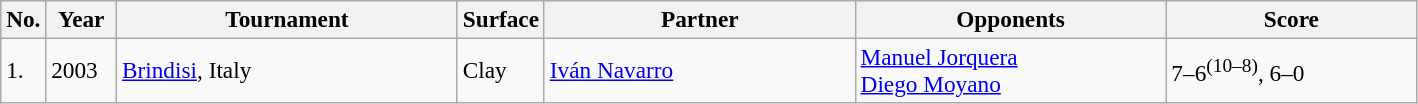<table class="sortable wikitable" style=font-size:97%>
<tr>
<th style="width:20px" class="unsortable">No.</th>
<th style="width:40px">Year</th>
<th style="width:220px">Tournament</th>
<th style="width:50px">Surface</th>
<th style="width:200px">Partner</th>
<th style="width:200px">Opponents</th>
<th style="width:160px" class="unsortable">Score</th>
</tr>
<tr>
<td>1.</td>
<td>2003</td>
<td><a href='#'>Brindisi</a>, Italy</td>
<td>Clay</td>
<td> <a href='#'>Iván Navarro</a></td>
<td> <a href='#'>Manuel Jorquera</a><br> <a href='#'>Diego Moyano</a></td>
<td>7–6<sup>(10–8)</sup>, 6–0</td>
</tr>
</table>
